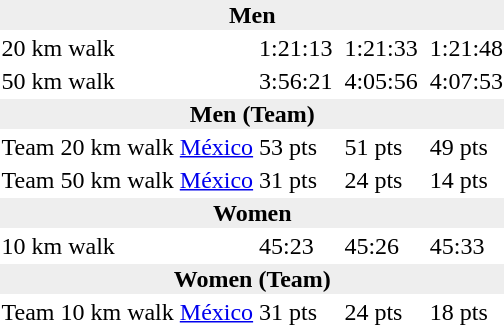<table>
<tr>
<td colspan=7 bgcolor=#eeeeee style="text-align:center;"><strong>Men</strong></td>
</tr>
<tr>
<td>20 km walk</td>
<td></td>
<td>1:21:13</td>
<td></td>
<td>1:21:33</td>
<td></td>
<td>1:21:48</td>
</tr>
<tr>
<td>50 km walk</td>
<td></td>
<td>3:56:21</td>
<td></td>
<td>4:05:56</td>
<td></td>
<td>4:07:53</td>
</tr>
<tr>
<td colspan=7 bgcolor=#eeeeee style="text-align:center;"><strong>Men (Team)</strong></td>
</tr>
<tr>
<td>Team 20 km walk</td>
<td> <a href='#'>México</a></td>
<td>53 pts</td>
<td></td>
<td>51 pts</td>
<td></td>
<td>49 pts</td>
</tr>
<tr>
<td>Team 50 km walk</td>
<td> <a href='#'>México</a></td>
<td>31 pts</td>
<td></td>
<td>24 pts</td>
<td></td>
<td>14 pts</td>
</tr>
<tr>
<td colspan=7 bgcolor=#eeeeee style="text-align:center;"><strong>Women</strong></td>
</tr>
<tr>
<td>10 km walk</td>
<td></td>
<td>45:23</td>
<td></td>
<td>45:26</td>
<td></td>
<td>45:33</td>
</tr>
<tr>
<td colspan=7 bgcolor=#eeeeee style="text-align:center;"><strong>Women (Team)</strong></td>
</tr>
<tr>
<td>Team 10 km walk</td>
<td> <a href='#'>México</a></td>
<td>31 pts</td>
<td></td>
<td>24 pts</td>
<td></td>
<td>18 pts</td>
</tr>
</table>
